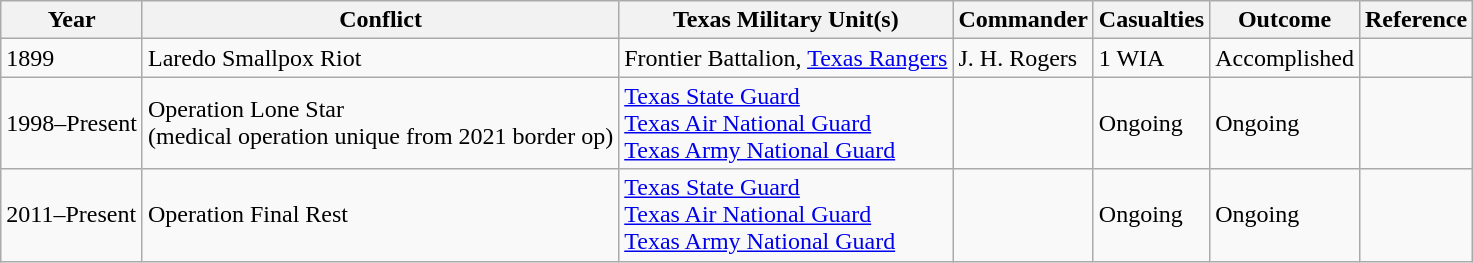<table class="wikitable">
<tr>
<th>Year</th>
<th>Conflict</th>
<th>Texas Military Unit(s)</th>
<th>Commander</th>
<th>Casualties</th>
<th>Outcome</th>
<th>Reference</th>
</tr>
<tr>
<td>1899</td>
<td>Laredo Smallpox Riot</td>
<td>Frontier Battalion, <a href='#'>Texas Rangers</a></td>
<td>J. H. Rogers</td>
<td>1 WIA</td>
<td>Accomplished</td>
<td></td>
</tr>
<tr>
<td>1998–Present</td>
<td>Operation Lone Star<br>(medical operation unique from 2021 border op)</td>
<td><a href='#'>Texas State Guard</a><br><a href='#'>Texas Air National Guard</a><br><a href='#'>Texas Army National Guard</a></td>
<td></td>
<td>Ongoing</td>
<td>Ongoing</td>
<td></td>
</tr>
<tr>
<td>2011–Present</td>
<td>Operation Final Rest</td>
<td><a href='#'>Texas State Guard</a><br><a href='#'>Texas Air National Guard</a><br><a href='#'>Texas Army National Guard</a></td>
<td></td>
<td>Ongoing</td>
<td>Ongoing</td>
<td></td>
</tr>
</table>
